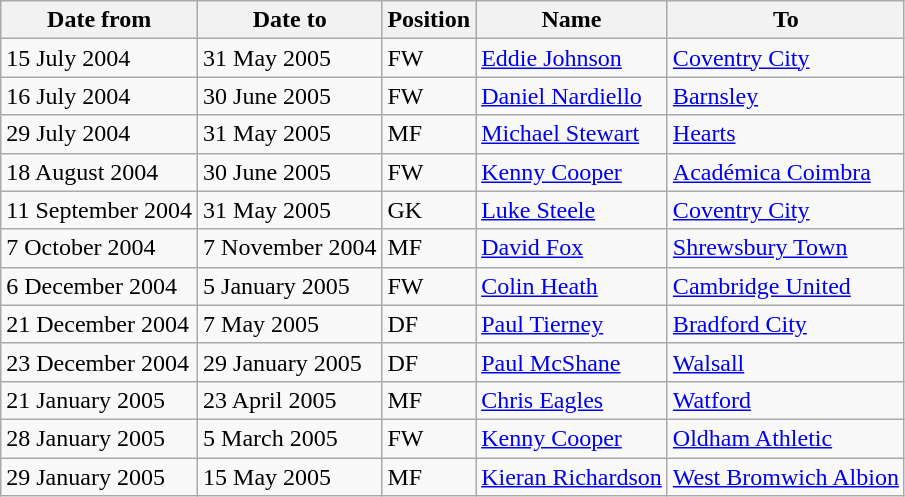<table class="wikitable">
<tr>
<th>Date from</th>
<th>Date to</th>
<th>Position</th>
<th>Name</th>
<th>To</th>
</tr>
<tr>
<td>15 July 2004</td>
<td>31 May 2005</td>
<td>FW</td>
<td> <a href='#'>Eddie Johnson</a></td>
<td> <a href='#'>Coventry City</a></td>
</tr>
<tr>
<td>16 July 2004</td>
<td>30 June 2005</td>
<td>FW</td>
<td> <a href='#'>Daniel Nardiello</a></td>
<td> <a href='#'>Barnsley</a></td>
</tr>
<tr>
<td>29 July 2004</td>
<td>31 May 2005</td>
<td>MF</td>
<td> <a href='#'>Michael Stewart</a></td>
<td> <a href='#'>Hearts</a></td>
</tr>
<tr>
<td>18 August 2004</td>
<td>30 June 2005</td>
<td>FW</td>
<td> <a href='#'>Kenny Cooper</a></td>
<td> <a href='#'>Académica Coimbra</a></td>
</tr>
<tr>
<td>11 September 2004</td>
<td>31 May 2005</td>
<td>GK</td>
<td> <a href='#'>Luke Steele</a></td>
<td> <a href='#'>Coventry City</a></td>
</tr>
<tr>
<td>7 October 2004</td>
<td>7 November 2004</td>
<td>MF</td>
<td> <a href='#'>David Fox</a></td>
<td> <a href='#'>Shrewsbury Town</a></td>
</tr>
<tr>
<td>6 December 2004</td>
<td>5 January 2005</td>
<td>FW</td>
<td> <a href='#'>Colin Heath</a></td>
<td> <a href='#'>Cambridge United</a></td>
</tr>
<tr>
<td>21 December 2004</td>
<td>7 May 2005</td>
<td>DF</td>
<td> <a href='#'>Paul Tierney</a></td>
<td> <a href='#'>Bradford City</a></td>
</tr>
<tr>
<td>23 December 2004</td>
<td>29 January 2005</td>
<td>DF</td>
<td> <a href='#'>Paul McShane</a></td>
<td> <a href='#'>Walsall</a></td>
</tr>
<tr>
<td>21 January 2005</td>
<td>23 April 2005</td>
<td>MF</td>
<td> <a href='#'>Chris Eagles</a></td>
<td> <a href='#'>Watford</a></td>
</tr>
<tr>
<td>28 January 2005</td>
<td>5 March 2005</td>
<td>FW</td>
<td> <a href='#'>Kenny Cooper</a></td>
<td> <a href='#'>Oldham Athletic</a></td>
</tr>
<tr>
<td>29 January 2005</td>
<td>15 May 2005</td>
<td>MF</td>
<td> <a href='#'>Kieran Richardson</a></td>
<td> <a href='#'>West Bromwich Albion</a></td>
</tr>
</table>
